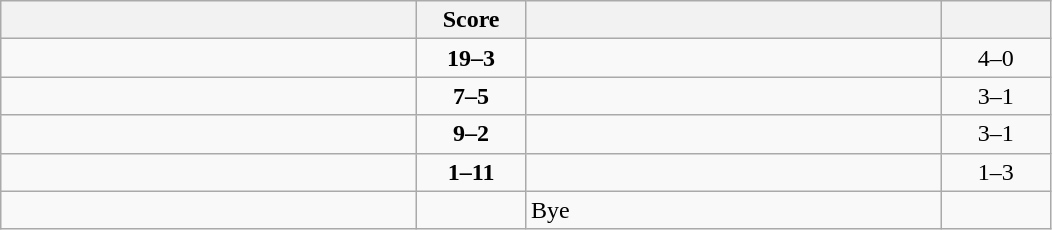<table class="wikitable" style="text-align: center; ">
<tr>
<th align="right" width="270"></th>
<th width="65">Score</th>
<th align="left" width="270"></th>
<th width="65"></th>
</tr>
<tr>
<td align="left"><strong></strong></td>
<td><strong>19–3</strong></td>
<td align="left"></td>
<td>4–0 <strong></strong></td>
</tr>
<tr>
<td align="left"><strong></strong></td>
<td><strong>7–5</strong></td>
<td align="left"></td>
<td>3–1 <strong></strong></td>
</tr>
<tr>
<td align="left"><strong></strong></td>
<td><strong>9–2</strong></td>
<td align="left"></td>
<td>3–1 <strong></strong></td>
</tr>
<tr>
<td align="left"></td>
<td><strong>1–11</strong></td>
<td align="left"><strong></strong></td>
<td>1–3 <strong></strong></td>
</tr>
<tr>
<td align="left"><strong></strong></td>
<td></td>
<td align="left">Bye</td>
<td></td>
</tr>
</table>
